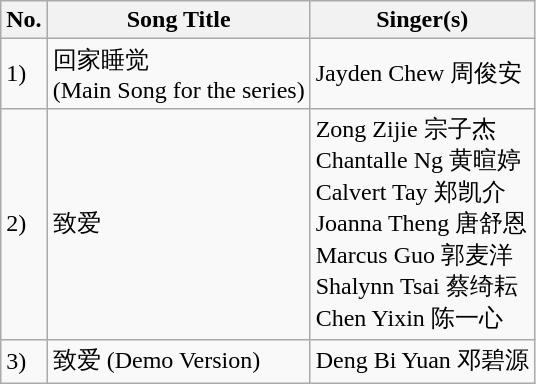<table class="wikitable">
<tr>
<th>No.</th>
<th>Song Title</th>
<th>Singer(s)</th>
</tr>
<tr>
<td>1)</td>
<td>回家睡觉 <br> (Main Song for the series)</td>
<td>Jayden Chew 周俊安</td>
</tr>
<tr>
<td>2)</td>
<td>致爱</td>
<td>Zong Zijie 宗子杰 <br> Chantalle Ng 黄暄婷 <br> Calvert Tay 郑凯介 <br> Joanna Theng 唐舒恩<br> Marcus Guo 郭麦洋<br> Shalynn Tsai 蔡绮耘 <br> Chen Yixin 陈一心</td>
</tr>
<tr>
<td>3)</td>
<td>致爱 (Demo Version)</td>
<td>Deng Bi Yuan 邓碧源</td>
</tr>
</table>
